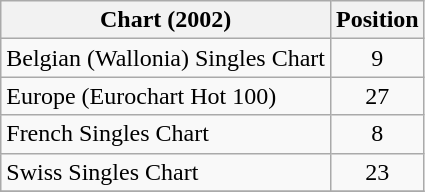<table class="wikitable sortable">
<tr>
<th>Chart (2002)</th>
<th align="center">Position</th>
</tr>
<tr>
<td>Belgian (Wallonia) Singles Chart</td>
<td align="center">9</td>
</tr>
<tr>
<td align="left">Europe (Eurochart Hot 100)</td>
<td align="center">27</td>
</tr>
<tr>
<td>French Singles Chart</td>
<td align="center">8</td>
</tr>
<tr>
<td>Swiss Singles Chart</td>
<td align="center">23</td>
</tr>
<tr>
</tr>
</table>
